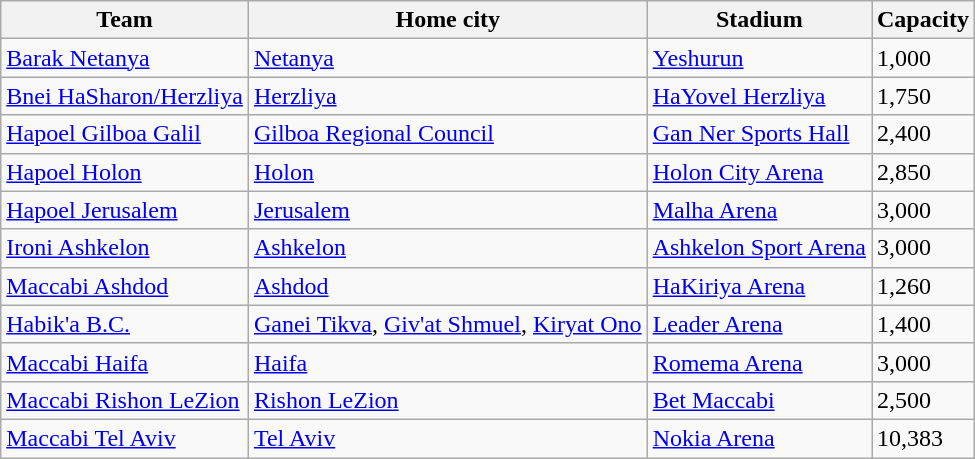<table class="wikitable sortable">
<tr>
<th>Team</th>
<th>Home city</th>
<th>Stadium</th>
<th>Capacity</th>
</tr>
<tr>
<td><a href='#'>Barak Netanya</a></td>
<td><a href='#'>Netanya</a></td>
<td><a href='#'>Yeshurun</a></td>
<td>1,000</td>
</tr>
<tr>
<td><a href='#'>Bnei HaSharon/Herzliya</a></td>
<td><a href='#'>Herzliya</a></td>
<td><a href='#'>HaYovel Herzliya</a></td>
<td>1,750</td>
</tr>
<tr>
<td><a href='#'>Hapoel Gilboa Galil</a></td>
<td><a href='#'>Gilboa Regional Council</a></td>
<td><a href='#'>Gan Ner Sports Hall</a></td>
<td>2,400</td>
</tr>
<tr>
<td><a href='#'>Hapoel Holon</a></td>
<td><a href='#'>Holon</a></td>
<td><a href='#'>Holon City Arena</a></td>
<td>2,850</td>
</tr>
<tr>
<td><a href='#'>Hapoel Jerusalem</a></td>
<td><a href='#'>Jerusalem</a></td>
<td><a href='#'>Malha Arena</a></td>
<td>3,000</td>
</tr>
<tr>
<td><a href='#'>Ironi Ashkelon</a></td>
<td><a href='#'>Ashkelon</a></td>
<td><a href='#'>Ashkelon Sport Arena</a></td>
<td>3,000</td>
</tr>
<tr>
<td><a href='#'>Maccabi Ashdod</a></td>
<td><a href='#'>Ashdod</a></td>
<td><a href='#'>HaKiriya Arena</a></td>
<td>1,260</td>
</tr>
<tr>
<td><a href='#'>Habik'a B.C.</a></td>
<td><a href='#'>Ganei Tikva</a>, <a href='#'>Giv'at Shmuel</a>, <a href='#'>Kiryat Ono</a></td>
<td><a href='#'>Leader Arena</a></td>
<td>1,400</td>
</tr>
<tr>
<td><a href='#'>Maccabi Haifa</a></td>
<td><a href='#'>Haifa</a></td>
<td><a href='#'>Romema Arena</a></td>
<td>3,000</td>
</tr>
<tr>
<td><a href='#'>Maccabi Rishon LeZion</a></td>
<td><a href='#'>Rishon LeZion</a></td>
<td><a href='#'>Bet Maccabi</a></td>
<td>2,500</td>
</tr>
<tr>
<td><a href='#'>Maccabi Tel Aviv</a></td>
<td><a href='#'>Tel Aviv</a></td>
<td><a href='#'>Nokia Arena</a></td>
<td>10,383</td>
</tr>
</table>
